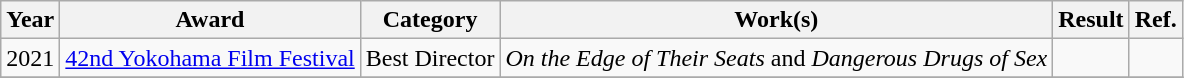<table class="wikitable">
<tr>
<th>Year</th>
<th>Award</th>
<th>Category</th>
<th>Work(s)</th>
<th>Result</th>
<th class="unsortable">Ref.</th>
</tr>
<tr>
<td>2021</td>
<td><a href='#'>42nd Yokohama Film Festival</a></td>
<td>Best Director</td>
<td><em>On the Edge of Their Seats</em> and <em>Dangerous Drugs of Sex</em></td>
<td></td>
<td></td>
</tr>
<tr>
</tr>
</table>
